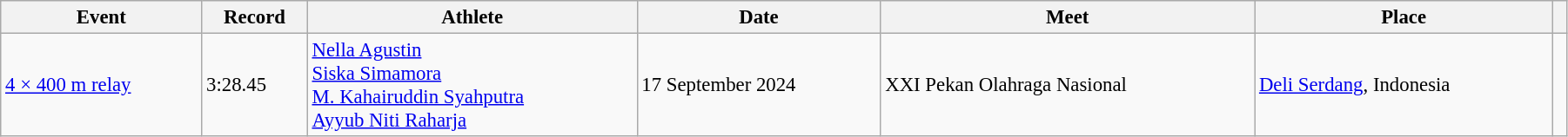<table class="wikitable" style="font-size: 95%; width: 95%;">
<tr>
<th>Event</th>
<th>Record</th>
<th>Athlete</th>
<th>Date</th>
<th>Meet</th>
<th>Place</th>
<th></th>
</tr>
<tr>
<td><a href='#'>4 × 400 m relay</a></td>
<td>3:28.45</td>
<td><a href='#'>Nella Agustin</a><br><a href='#'>Siska Simamora</a><br><a href='#'>M. Kahairuddin Syahputra</a><br><a href='#'>Ayyub Niti Raharja</a></td>
<td>17 September 2024</td>
<td>XXI Pekan Olahraga Nasional</td>
<td><a href='#'>Deli Serdang</a>, Indonesia</td>
<td></td>
</tr>
</table>
